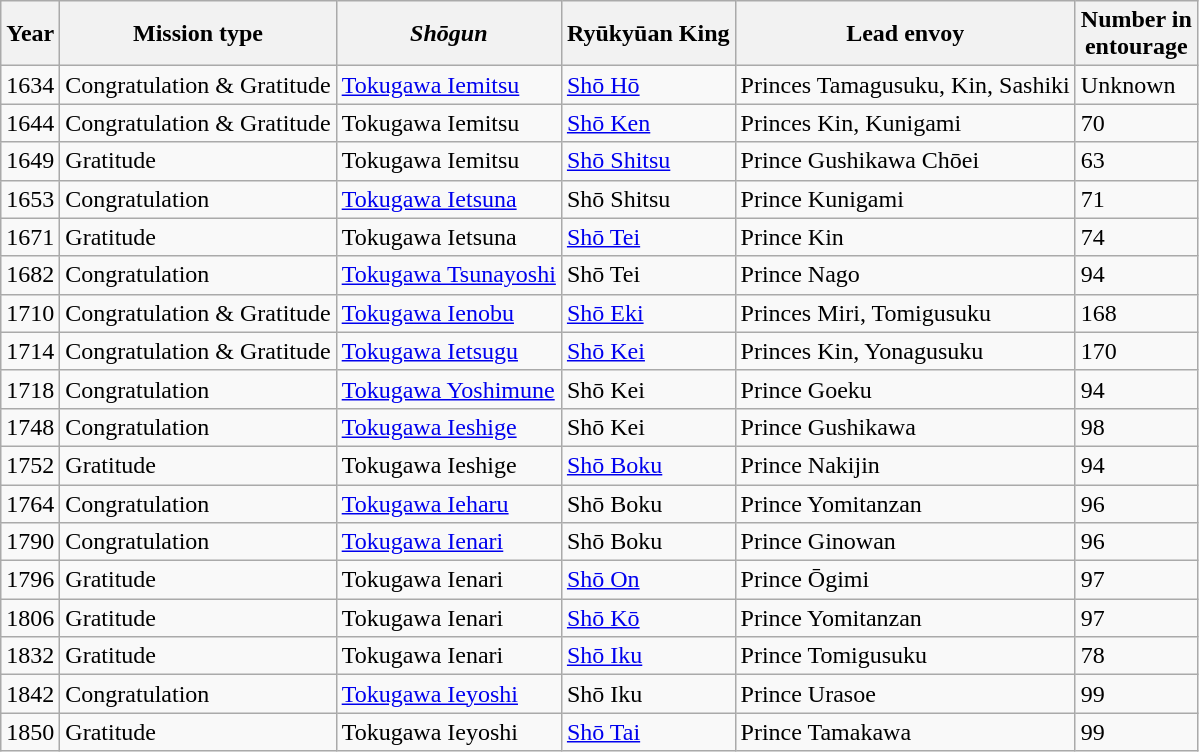<table class="wikitable" align="center">
<tr>
<th>Year</th>
<th>Mission type</th>
<th scope="col"><em>Shōgun</em></th>
<th scope="col">Ryūkyūan King</th>
<th scope="col">Lead envoy</th>
<th scope="col">Number in<br>entourage</th>
</tr>
<tr>
<td>1634</td>
<td>Congratulation & Gratitude</td>
<td><a href='#'>Tokugawa Iemitsu</a></td>
<td><a href='#'>Shō Hō</a></td>
<td>Princes Tamagusuku, Kin, Sashiki</td>
<td>Unknown</td>
</tr>
<tr>
<td>1644</td>
<td>Congratulation & Gratitude</td>
<td>Tokugawa Iemitsu</td>
<td><a href='#'>Shō Ken</a></td>
<td>Princes Kin, Kunigami</td>
<td>70</td>
</tr>
<tr>
<td>1649</td>
<td>Gratitude</td>
<td>Tokugawa Iemitsu</td>
<td><a href='#'>Shō Shitsu</a></td>
<td>Prince Gushikawa Chōei</td>
<td>63</td>
</tr>
<tr>
<td>1653</td>
<td>Congratulation</td>
<td><a href='#'>Tokugawa Ietsuna</a></td>
<td>Shō Shitsu</td>
<td>Prince Kunigami</td>
<td>71</td>
</tr>
<tr>
<td>1671</td>
<td>Gratitude</td>
<td>Tokugawa Ietsuna</td>
<td><a href='#'>Shō Tei</a></td>
<td>Prince Kin</td>
<td>74</td>
</tr>
<tr>
<td>1682</td>
<td>Congratulation</td>
<td><a href='#'>Tokugawa Tsunayoshi</a></td>
<td>Shō Tei</td>
<td>Prince Nago</td>
<td>94</td>
</tr>
<tr>
<td>1710</td>
<td>Congratulation & Gratitude</td>
<td><a href='#'>Tokugawa Ienobu</a></td>
<td><a href='#'>Shō Eki</a></td>
<td>Princes Miri, Tomigusuku</td>
<td>168</td>
</tr>
<tr>
<td>1714</td>
<td>Congratulation & Gratitude</td>
<td><a href='#'>Tokugawa Ietsugu</a></td>
<td><a href='#'>Shō Kei</a></td>
<td>Princes Kin, Yonagusuku</td>
<td>170</td>
</tr>
<tr>
<td>1718</td>
<td>Congratulation</td>
<td><a href='#'>Tokugawa Yoshimune</a></td>
<td>Shō Kei</td>
<td>Prince Goeku</td>
<td>94</td>
</tr>
<tr>
<td>1748</td>
<td>Congratulation</td>
<td><a href='#'>Tokugawa Ieshige</a></td>
<td>Shō Kei</td>
<td>Prince Gushikawa</td>
<td>98</td>
</tr>
<tr>
<td>1752</td>
<td>Gratitude</td>
<td>Tokugawa Ieshige</td>
<td><a href='#'>Shō Boku</a></td>
<td>Prince Nakijin</td>
<td>94</td>
</tr>
<tr>
<td>1764</td>
<td>Congratulation</td>
<td><a href='#'>Tokugawa Ieharu</a></td>
<td>Shō Boku</td>
<td>Prince Yomitanzan</td>
<td>96</td>
</tr>
<tr>
<td>1790</td>
<td>Congratulation</td>
<td><a href='#'>Tokugawa Ienari</a></td>
<td>Shō Boku</td>
<td>Prince Ginowan</td>
<td>96</td>
</tr>
<tr>
<td>1796</td>
<td>Gratitude</td>
<td>Tokugawa Ienari</td>
<td><a href='#'>Shō On</a></td>
<td>Prince Ōgimi</td>
<td>97</td>
</tr>
<tr>
<td>1806</td>
<td>Gratitude</td>
<td>Tokugawa Ienari</td>
<td><a href='#'>Shō Kō</a></td>
<td>Prince Yomitanzan</td>
<td>97</td>
</tr>
<tr>
<td>1832</td>
<td>Gratitude</td>
<td>Tokugawa Ienari</td>
<td><a href='#'>Shō Iku</a></td>
<td>Prince Tomigusuku</td>
<td>78</td>
</tr>
<tr>
<td>1842</td>
<td>Congratulation</td>
<td><a href='#'>Tokugawa Ieyoshi</a></td>
<td>Shō Iku</td>
<td>Prince Urasoe</td>
<td>99</td>
</tr>
<tr>
<td>1850</td>
<td>Gratitude</td>
<td>Tokugawa Ieyoshi</td>
<td><a href='#'>Shō Tai</a></td>
<td>Prince Tamakawa</td>
<td>99</td>
</tr>
</table>
